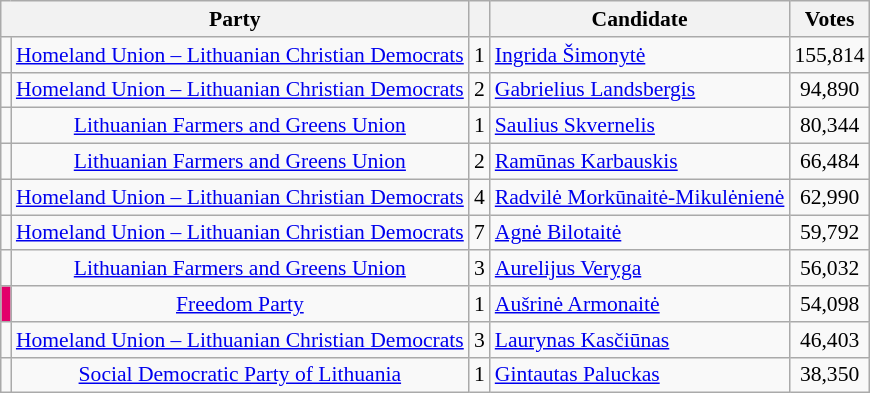<table class="wikitable" style="font-size:90%; text-align:center">
<tr>
<th colspan=2>Party</th>
<th></th>
<th>Candidate</th>
<th>Votes</th>
</tr>
<tr>
<td bgcolor=></td>
<td><a href='#'>Homeland Union – Lithuanian Christian Democrats</a></td>
<td>1</td>
<td align=left><a href='#'>Ingrida Šimonytė</a></td>
<td>155,814</td>
</tr>
<tr>
<td bgcolor=></td>
<td><a href='#'>Homeland Union – Lithuanian Christian Democrats</a></td>
<td>2</td>
<td align=left><a href='#'>Gabrielius Landsbergis</a></td>
<td>94,890</td>
</tr>
<tr>
<td bgcolor=></td>
<td><a href='#'>Lithuanian Farmers and Greens Union</a></td>
<td>1</td>
<td align=left><a href='#'>Saulius Skvernelis</a></td>
<td>80,344</td>
</tr>
<tr>
<td bgcolor=></td>
<td><a href='#'>Lithuanian Farmers and Greens Union</a></td>
<td>2</td>
<td align=left><a href='#'>Ramūnas Karbauskis</a></td>
<td>66,484</td>
</tr>
<tr>
<td bgcolor=></td>
<td><a href='#'>Homeland Union – Lithuanian Christian Democrats</a></td>
<td>4</td>
<td align=left><a href='#'>Radvilė Morkūnaitė-Mikulėnienė</a></td>
<td>62,990</td>
</tr>
<tr>
<td bgcolor=></td>
<td><a href='#'>Homeland Union – Lithuanian Christian Democrats</a></td>
<td>7</td>
<td align=left><a href='#'>Agnė Bilotaitė</a></td>
<td>59,792</td>
</tr>
<tr>
<td bgcolor=></td>
<td><a href='#'>Lithuanian Farmers and Greens Union</a></td>
<td>3</td>
<td align=left><a href='#'>Aurelijus Veryga</a></td>
<td>56,032</td>
</tr>
<tr>
<td bgcolor=#E3006B></td>
<td><a href='#'>Freedom Party</a></td>
<td>1</td>
<td align=left><a href='#'>Aušrinė Armonaitė</a></td>
<td>54,098</td>
</tr>
<tr>
<td bgcolor=></td>
<td><a href='#'>Homeland Union – Lithuanian Christian Democrats</a></td>
<td>3</td>
<td align=left><a href='#'>Laurynas Kasčiūnas</a></td>
<td>46,403</td>
</tr>
<tr>
<td bgcolor=></td>
<td><a href='#'>Social Democratic Party of Lithuania</a></td>
<td>1</td>
<td align=left><a href='#'>Gintautas Paluckas</a></td>
<td>38,350</td>
</tr>
</table>
